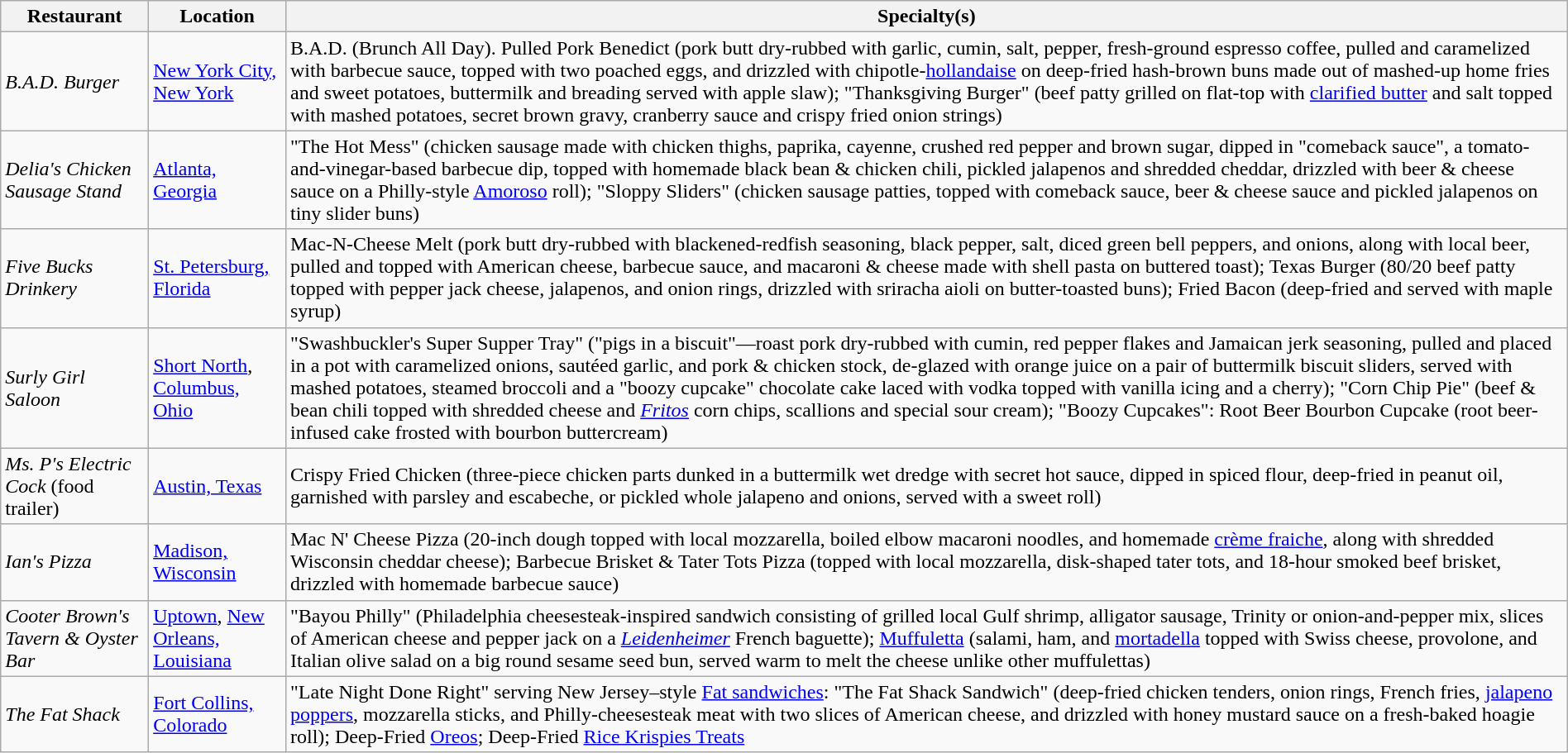<table class="wikitable" style="width:100%;">
<tr>
<th>Restaurant</th>
<th>Location</th>
<th>Specialty(s)</th>
</tr>
<tr>
<td><em>B.A.D. Burger</em></td>
<td><a href='#'>New York City, New York</a></td>
<td>B.A.D. (Brunch All Day). Pulled Pork Benedict (pork butt dry-rubbed with garlic, cumin, salt, pepper, fresh-ground espresso coffee, pulled and caramelized with barbecue sauce, topped with two poached eggs, and drizzled with chipotle-<a href='#'>hollandaise</a> on deep-fried hash-brown buns made out of mashed-up home fries and sweet potatoes, buttermilk and breading served with apple slaw); "Thanksgiving Burger" (beef patty grilled on flat-top with <a href='#'>clarified butter</a> and salt topped with mashed potatoes, secret brown gravy, cranberry sauce and crispy fried onion strings)</td>
</tr>
<tr>
<td><em>Delia's Chicken Sausage Stand</em></td>
<td><a href='#'>Atlanta, Georgia</a></td>
<td>"The Hot Mess" (chicken sausage made with chicken thighs, paprika, cayenne, crushed red pepper and brown sugar, dipped in "comeback sauce", a tomato-and-vinegar-based barbecue dip, topped with homemade black bean & chicken chili, pickled jalapenos and shredded cheddar, drizzled with beer & cheese sauce on a Philly-style <a href='#'>Amoroso</a> roll); "Sloppy Sliders" (chicken sausage patties, topped with comeback sauce, beer & cheese sauce and pickled jalapenos on tiny slider buns)</td>
</tr>
<tr>
<td><em>Five Bucks Drinkery</em></td>
<td><a href='#'>St. Petersburg, Florida</a></td>
<td>Mac-N-Cheese Melt (pork butt dry-rubbed with blackened-redfish seasoning, black pepper, salt, diced green bell peppers, and onions, along with local beer, pulled and topped with American cheese, barbecue sauce, and macaroni & cheese made with shell pasta on buttered toast); Texas Burger (80/20 beef patty topped with pepper jack cheese, jalapenos, and onion rings, drizzled with sriracha aioli on butter-toasted buns); Fried Bacon (deep-fried and served with maple syrup)</td>
</tr>
<tr>
<td><em>Surly Girl Saloon</em></td>
<td><a href='#'>Short North</a>, <a href='#'>Columbus, Ohio</a></td>
<td>"Swashbuckler's Super Supper Tray" ("pigs in a biscuit"—roast pork dry-rubbed with cumin, red pepper flakes and Jamaican jerk seasoning, pulled and placed in a pot with caramelized onions, sautéed garlic, and pork & chicken stock, de-glazed with orange juice on a pair of buttermilk biscuit sliders, served with mashed potatoes, steamed broccoli and a "boozy cupcake" chocolate cake laced with vodka topped with vanilla icing and a cherry); "Corn Chip Pie" (beef & bean chili topped with  shredded cheese and <em><a href='#'>Fritos</a></em> corn chips, scallions and special sour cream); "Boozy Cupcakes": Root Beer Bourbon Cupcake (root beer-infused cake frosted with bourbon buttercream)</td>
</tr>
<tr>
<td><em>Ms. P's Electric Cock</em> (food trailer)</td>
<td><a href='#'>Austin, Texas</a></td>
<td>Crispy Fried Chicken (three-piece chicken parts dunked in a buttermilk wet dredge with secret hot sauce, dipped in spiced flour, deep-fried in peanut oil, garnished with parsley and escabeche, or pickled whole jalapeno and onions, served with a sweet roll)</td>
</tr>
<tr>
<td><em>Ian's Pizza</em></td>
<td><a href='#'>Madison, Wisconsin</a></td>
<td>Mac N' Cheese Pizza (20-inch dough topped with local mozzarella, boiled elbow macaroni noodles, and homemade <a href='#'>crème fraiche</a>, along with shredded Wisconsin cheddar cheese); Barbecue Brisket & Tater Tots Pizza (topped with local mozzarella, disk-shaped tater tots, and 18-hour smoked beef brisket, drizzled with homemade barbecue sauce)</td>
</tr>
<tr>
<td><em>Cooter Brown's Tavern & Oyster Bar</em></td>
<td><a href='#'>Uptown</a>, <a href='#'>New Orleans, Louisiana</a></td>
<td>"Bayou Philly" (Philadelphia cheesesteak-inspired sandwich consisting of grilled local Gulf shrimp, alligator sausage, Trinity or onion-and-pepper mix, slices of American cheese and pepper jack on a <em><a href='#'>Leidenheimer</a></em> French baguette); <a href='#'>Muffuletta</a> (salami, ham, and <a href='#'>mortadella</a> topped with Swiss cheese, provolone, and Italian olive salad on a big round sesame seed bun, served warm to melt the cheese unlike other muffulettas)</td>
</tr>
<tr>
<td><em>The Fat Shack</em></td>
<td><a href='#'>Fort Collins, Colorado</a></td>
<td>"Late Night Done Right" serving New Jersey–style <a href='#'>Fat sandwiches</a>: "The Fat Shack Sandwich" (deep-fried chicken tenders, onion rings, French fries, <a href='#'>jalapeno poppers</a>, mozzarella sticks, and Philly-cheesesteak meat with two slices of American cheese, and drizzled with honey mustard sauce on a fresh-baked hoagie roll); Deep-Fried <a href='#'>Oreos</a>; Deep-Fried <a href='#'>Rice Krispies Treats</a></td>
</tr>
</table>
